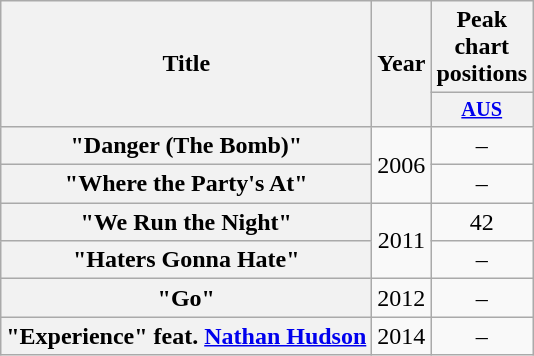<table class="wikitable plainrowheaders" style="text-align:center;">
<tr>
<th scope="col" rowspan="2">Title</th>
<th scope="col" rowspan="2">Year</th>
<th scope="col" colspan="1">Peak chart positions</th>
</tr>
<tr>
<th scope="col" style="width:3em;font-size:85%;"><a href='#'>AUS</a></th>
</tr>
<tr>
<th scope="row">"Danger (The Bomb)"</th>
<td rowspan="2">2006</td>
<td>–</td>
</tr>
<tr>
<th scope="row">"Where the Party's At"</th>
<td>–</td>
</tr>
<tr>
<th scope="row">"We Run the Night"</th>
<td rowspan="2">2011</td>
<td>42</td>
</tr>
<tr>
<th scope="row">"Haters Gonna Hate"</th>
<td>–</td>
</tr>
<tr>
<th scope="row">"Go"</th>
<td>2012</td>
<td>–</td>
</tr>
<tr>
<th scope="row">"Experience" feat. <a href='#'>Nathan Hudson</a></th>
<td>2014</td>
<td>–</td>
</tr>
</table>
